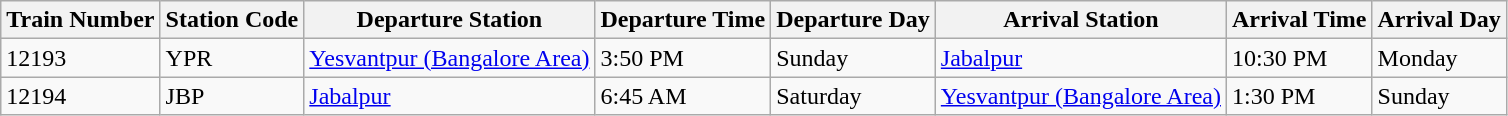<table class="wikitable">
<tr>
<th>Train Number</th>
<th>Station Code</th>
<th>Departure Station</th>
<th>Departure Time</th>
<th>Departure Day</th>
<th>Arrival Station</th>
<th>Arrival Time</th>
<th>Arrival Day</th>
</tr>
<tr>
<td>12193</td>
<td>YPR</td>
<td><a href='#'>Yesvantpur (Bangalore Area)</a></td>
<td>3:50 PM</td>
<td>Sunday</td>
<td><a href='#'>Jabalpur</a></td>
<td>10:30 PM</td>
<td>Monday</td>
</tr>
<tr>
<td>12194</td>
<td>JBP</td>
<td><a href='#'>Jabalpur</a></td>
<td>6:45 AM</td>
<td>Saturday</td>
<td><a href='#'>Yesvantpur (Bangalore Area)</a></td>
<td>1:30 PM</td>
<td>Sunday</td>
</tr>
</table>
